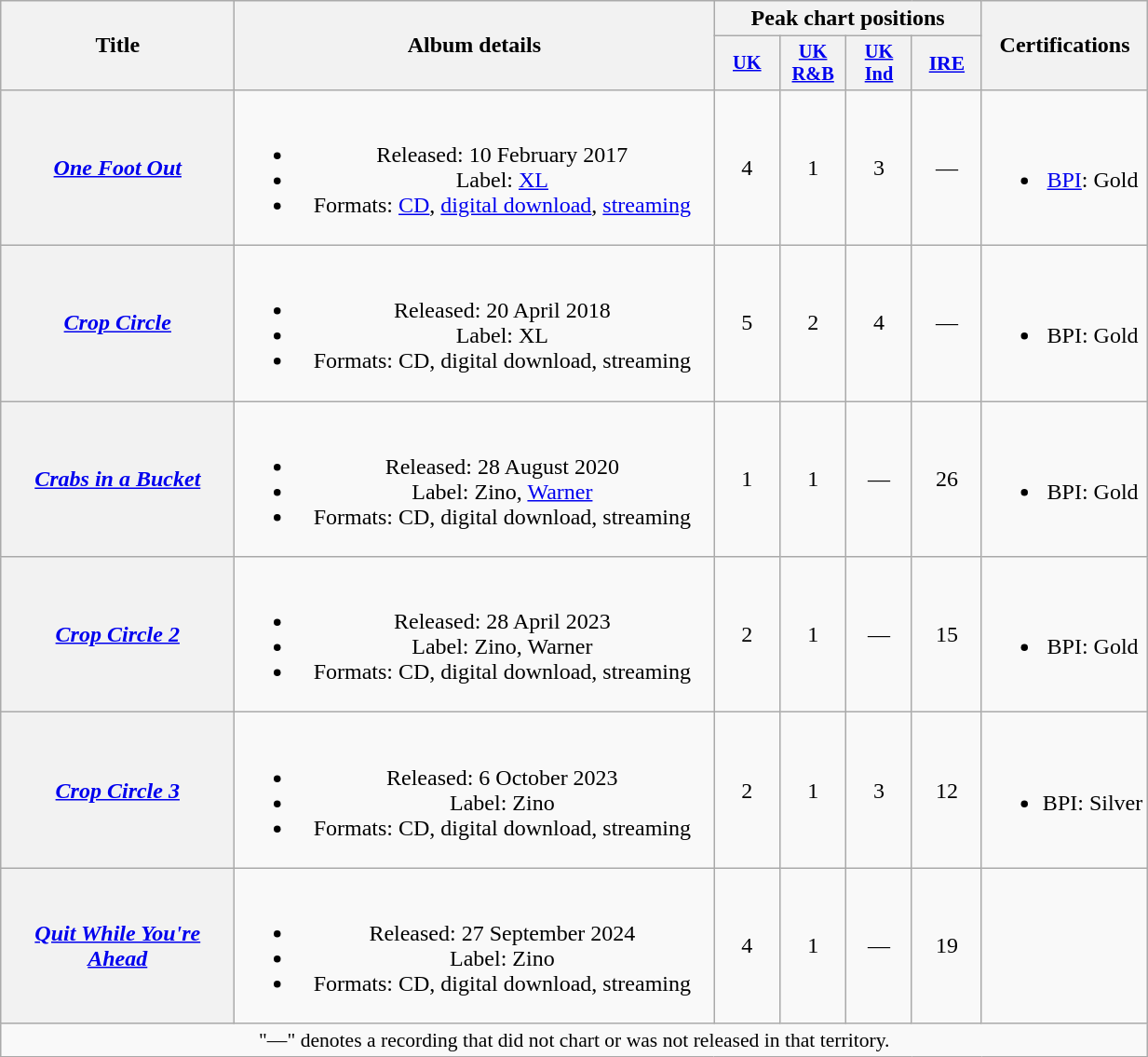<table class="wikitable plainrowheaders" style="text-align:center;">
<tr>
<th scope="col" rowspan="2" style="width:10em;">Title</th>
<th scope="col" rowspan="2" style="width:21em;">Album details</th>
<th scope="col" colspan="4">Peak chart positions</th>
<th scope="col" rowspan="2">Certifications</th>
</tr>
<tr>
<th scope="col" style="width:3em;font-size:85%;"><a href='#'>UK</a><br></th>
<th scope="col" style="width:3em;font-size:85%;"><a href='#'>UK<br>R&B</a><br></th>
<th scope="col" style="width:3em;font-size:85%;"><a href='#'>UK<br>Ind</a><br></th>
<th scope="col" style="width:3em;font-size:90%;"><a href='#'>IRE</a><br></th>
</tr>
<tr>
<th scope="row"><em><a href='#'>One Foot Out</a></em></th>
<td><br><ul><li>Released: 10 February 2017</li><li>Label: <a href='#'>XL</a></li><li>Formats: <a href='#'>CD</a>, <a href='#'>digital download</a>, <a href='#'>streaming</a></li></ul></td>
<td>4</td>
<td>1</td>
<td>3</td>
<td>—</td>
<td><br><ul><li><a href='#'>BPI</a>: Gold</li></ul></td>
</tr>
<tr>
<th scope="row"><em><a href='#'>Crop Circle</a></em></th>
<td><br><ul><li>Released: 20 April 2018</li><li>Label: XL</li><li>Formats: CD, digital download, streaming</li></ul></td>
<td>5</td>
<td>2</td>
<td>4</td>
<td>—</td>
<td><br><ul><li>BPI: Gold</li></ul></td>
</tr>
<tr>
<th scope="row"><em><a href='#'>Crabs in a Bucket</a></em></th>
<td><br><ul><li>Released: 28 August 2020</li><li>Label: Zino, <a href='#'>Warner</a></li><li>Formats: CD, digital download, streaming</li></ul></td>
<td>1</td>
<td>1</td>
<td>—</td>
<td>26</td>
<td><br><ul><li>BPI: Gold</li></ul></td>
</tr>
<tr>
<th scope="row"><em><a href='#'>Crop Circle 2</a></em></th>
<td><br><ul><li>Released: 28 April 2023</li><li>Label: Zino, Warner</li><li>Formats: CD, digital download, streaming</li></ul></td>
<td>2</td>
<td>1</td>
<td>—</td>
<td>15</td>
<td><br><ul><li>BPI: Gold</li></ul></td>
</tr>
<tr>
<th scope="row"><em><a href='#'>Crop Circle 3</a></em></th>
<td><br><ul><li>Released: 6 October 2023</li><li>Label: Zino</li><li>Formats: CD, digital download, streaming</li></ul></td>
<td>2</td>
<td>1</td>
<td>3</td>
<td>12</td>
<td><br><ul><li>BPI: Silver</li></ul></td>
</tr>
<tr>
<th scope="row"><em><a href='#'>Quit While You're Ahead</a></em></th>
<td><br><ul><li>Released: 27 September 2024</li><li>Label: Zino</li><li>Formats: CD, digital download, streaming</li></ul></td>
<td>4</td>
<td>1</td>
<td>—</td>
<td>19</td>
<td></td>
</tr>
<tr>
<td colspan="9" style="font-size:90%">"—" denotes a recording that did not chart or was not released in that territory.</td>
</tr>
</table>
